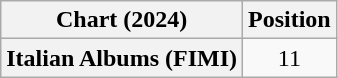<table class="wikitable plainrowheaders" style="text-align:center">
<tr>
<th scope="col">Chart (2024)</th>
<th scope="col">Position</th>
</tr>
<tr>
<th scope="row">Italian Albums (FIMI)</th>
<td>11</td>
</tr>
</table>
